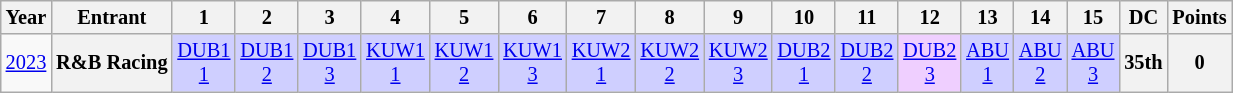<table class="wikitable" style="text-align:center; font-size:85%">
<tr>
<th>Year</th>
<th>Entrant</th>
<th>1</th>
<th>2</th>
<th>3</th>
<th>4</th>
<th>5</th>
<th>6</th>
<th>7</th>
<th>8</th>
<th>9</th>
<th>10</th>
<th>11</th>
<th>12</th>
<th>13</th>
<th>14</th>
<th>15</th>
<th>DC</th>
<th>Points</th>
</tr>
<tr>
<td><a href='#'>2023</a></td>
<th nowrap>R&B Racing</th>
<td style="background:#CFCFFF;"><a href='#'>DUB1<br>1</a><br> </td>
<td style="background:#CFCFFF;"><a href='#'>DUB1<br>2</a><br> </td>
<td style="background:#CFCFFF;"><a href='#'>DUB1<br>3</a><br> </td>
<td style="background:#CFCFFF;"><a href='#'>KUW1<br>1</a><br></td>
<td style="background:#CFCFFF;"><a href='#'>KUW1<br>2</a><br></td>
<td style="background:#CFCFFF;"><a href='#'>KUW1<br>3</a><br></td>
<td style="background:#CFCFFF;"><a href='#'>KUW2<br>1</a><br></td>
<td style="background:#CFCFFF;"><a href='#'>KUW2<br>2</a><br></td>
<td style="background:#CFCFFF;"><a href='#'>KUW2<br>3</a><br></td>
<td style="background:#CFCFFF;"><a href='#'>DUB2<br>1</a><br> </td>
<td style="background:#CFCFFF;"><a href='#'>DUB2<br>2</a><br> </td>
<td style="background:#EFCFFF;"><a href='#'>DUB2<br>3</a><br> </td>
<td style="background:#CFCFFF;"><a href='#'>ABU<br>1</a><br> </td>
<td style="background:#CFCFFF;"><a href='#'>ABU<br>2</a><br> </td>
<td style="background:#CFCFFF;"><a href='#'>ABU<br>3</a><br> </td>
<th>35th</th>
<th>0</th>
</tr>
</table>
